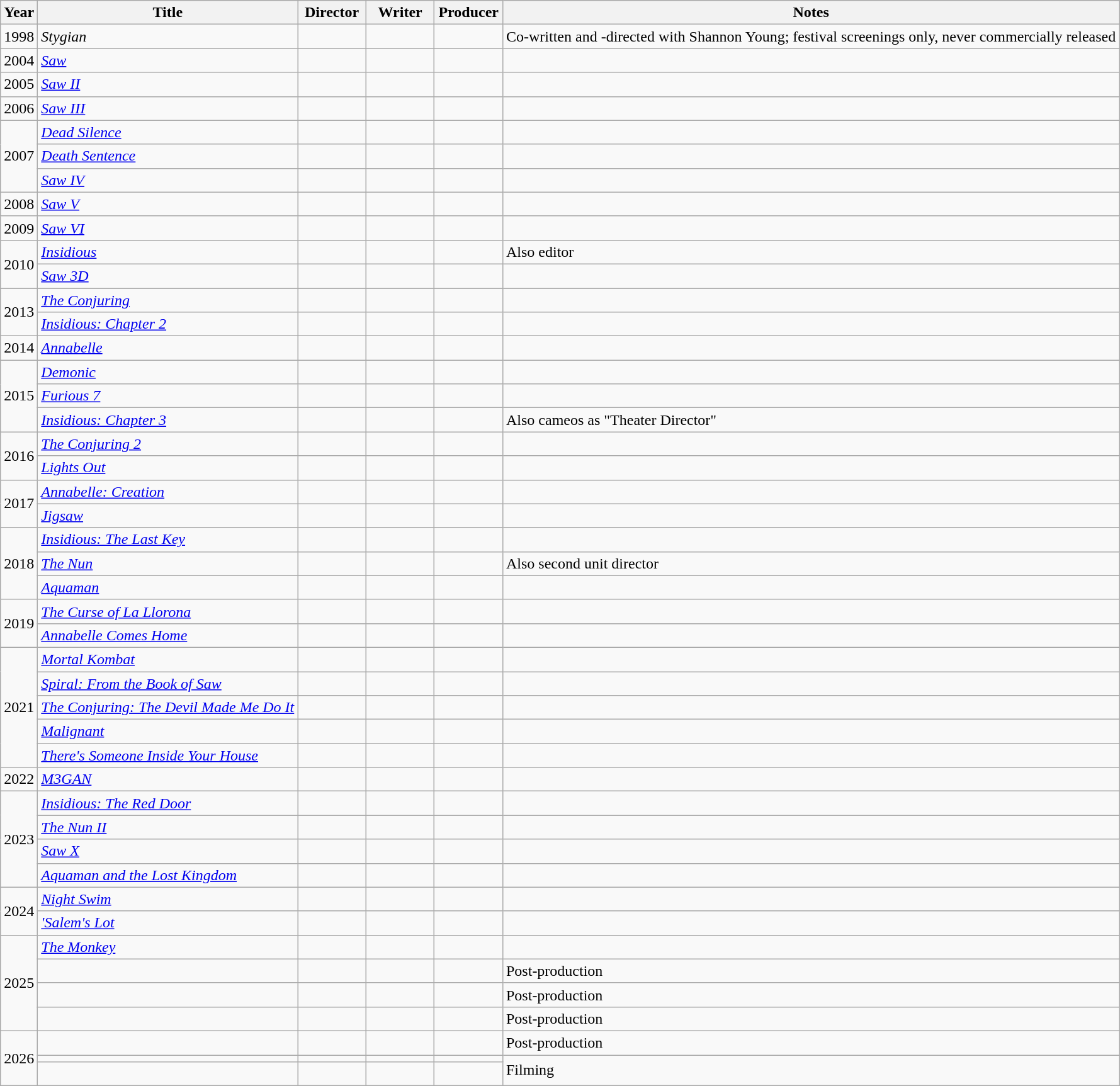<table class="wikitable sortable">
<tr>
<th>Year</th>
<th>Title</th>
<th width="65">Director</th>
<th width="65">Writer</th>
<th width="65">Producer</th>
<th class="unsortable">Notes</th>
</tr>
<tr>
<td>1998</td>
<td><em>Stygian</em></td>
<td></td>
<td></td>
<td></td>
<td>Co-written and -directed with Shannon Young; festival screenings only, never commercially released</td>
</tr>
<tr>
<td>2004</td>
<td><em><a href='#'>Saw</a></em></td>
<td></td>
<td></td>
<td></td>
<td></td>
</tr>
<tr>
<td>2005</td>
<td><em><a href='#'>Saw II</a></em></td>
<td></td>
<td></td>
<td></td>
<td></td>
</tr>
<tr>
<td>2006</td>
<td><em><a href='#'>Saw III</a></em></td>
<td></td>
<td></td>
<td></td>
<td></td>
</tr>
<tr>
<td rowspan="3">2007</td>
<td><em><a href='#'>Dead Silence</a></em></td>
<td></td>
<td></td>
<td></td>
<td></td>
</tr>
<tr>
<td><em><a href='#'>Death Sentence</a></em></td>
<td></td>
<td></td>
<td></td>
<td></td>
</tr>
<tr>
<td><em><a href='#'>Saw IV</a></em></td>
<td></td>
<td></td>
<td></td>
<td></td>
</tr>
<tr>
<td>2008</td>
<td><em><a href='#'>Saw V</a></em></td>
<td></td>
<td></td>
<td></td>
<td></td>
</tr>
<tr>
<td>2009</td>
<td><em><a href='#'>Saw VI</a></em></td>
<td></td>
<td></td>
<td></td>
<td></td>
</tr>
<tr>
<td rowspan="2">2010</td>
<td><em><a href='#'>Insidious</a></em></td>
<td></td>
<td></td>
<td></td>
<td>Also editor</td>
</tr>
<tr>
<td><em><a href='#'>Saw 3D</a></em></td>
<td></td>
<td></td>
<td></td>
<td></td>
</tr>
<tr>
<td rowspan="2">2013</td>
<td><em><a href='#'>The Conjuring</a></em></td>
<td></td>
<td></td>
<td></td>
<td></td>
</tr>
<tr>
<td><em><a href='#'>Insidious: Chapter 2</a></em></td>
<td></td>
<td></td>
<td></td>
<td></td>
</tr>
<tr>
<td>2014</td>
<td><em><a href='#'>Annabelle</a></em></td>
<td></td>
<td></td>
<td></td>
<td></td>
</tr>
<tr>
<td rowspan="3">2015</td>
<td><em><a href='#'>Demonic</a></em></td>
<td></td>
<td></td>
<td></td>
<td></td>
</tr>
<tr>
<td><em><a href='#'>Furious 7</a></em></td>
<td></td>
<td></td>
<td></td>
<td></td>
</tr>
<tr>
<td><em><a href='#'>Insidious: Chapter 3</a></em></td>
<td></td>
<td></td>
<td></td>
<td>Also cameos as "Theater Director"</td>
</tr>
<tr>
<td rowspan="2">2016</td>
<td><em><a href='#'>The Conjuring 2</a></em></td>
<td></td>
<td></td>
<td></td>
<td></td>
</tr>
<tr>
<td><em><a href='#'>Lights Out</a></em></td>
<td></td>
<td></td>
<td></td>
<td></td>
</tr>
<tr>
<td rowspan="2">2017</td>
<td><em><a href='#'>Annabelle: Creation</a></em></td>
<td></td>
<td></td>
<td></td>
<td></td>
</tr>
<tr>
<td><em><a href='#'>Jigsaw</a></em></td>
<td></td>
<td></td>
<td></td>
<td></td>
</tr>
<tr>
<td rowspan="3">2018</td>
<td><em><a href='#'>Insidious: The Last Key</a></em></td>
<td></td>
<td></td>
<td></td>
<td></td>
</tr>
<tr>
<td><em><a href='#'>The Nun</a></em></td>
<td></td>
<td></td>
<td></td>
<td>Also second unit director</td>
</tr>
<tr>
<td><em><a href='#'>Aquaman</a></em></td>
<td></td>
<td></td>
<td></td>
<td></td>
</tr>
<tr>
<td rowspan="2">2019</td>
<td><em><a href='#'>The Curse of La Llorona</a></em></td>
<td></td>
<td></td>
<td></td>
<td></td>
</tr>
<tr>
<td><em><a href='#'>Annabelle Comes Home</a></em></td>
<td></td>
<td></td>
<td></td>
<td></td>
</tr>
<tr>
<td rowspan="5">2021</td>
<td><em><a href='#'>Mortal Kombat</a></em></td>
<td></td>
<td></td>
<td></td>
<td></td>
</tr>
<tr>
<td><em><a href='#'>Spiral: From the Book of Saw</a></em></td>
<td></td>
<td></td>
<td></td>
<td></td>
</tr>
<tr>
<td><em><a href='#'>The Conjuring: The Devil Made Me Do It</a></em></td>
<td></td>
<td></td>
<td></td>
<td></td>
</tr>
<tr>
<td><em><a href='#'>Malignant</a></em></td>
<td></td>
<td></td>
<td></td>
<td></td>
</tr>
<tr>
<td><em><a href='#'>There's Someone Inside Your House</a></em></td>
<td></td>
<td></td>
<td></td>
<td></td>
</tr>
<tr>
<td>2022</td>
<td><em><a href='#'>M3GAN</a></em></td>
<td></td>
<td></td>
<td></td>
<td></td>
</tr>
<tr>
<td rowspan="4">2023</td>
<td><em><a href='#'>Insidious: The Red Door</a></em></td>
<td></td>
<td></td>
<td></td>
<td></td>
</tr>
<tr>
<td><em><a href='#'>The Nun II</a></em></td>
<td></td>
<td></td>
<td></td>
<td></td>
</tr>
<tr>
<td><em><a href='#'>Saw X</a></em></td>
<td></td>
<td></td>
<td></td>
<td></td>
</tr>
<tr>
<td><em><a href='#'>Aquaman and the Lost Kingdom</a></em></td>
<td></td>
<td></td>
<td></td>
<td></td>
</tr>
<tr>
<td rowspan="2">2024</td>
<td><em><a href='#'>Night Swim</a></em></td>
<td></td>
<td></td>
<td></td>
<td></td>
</tr>
<tr>
<td><em><a href='#'>'Salem's Lot</a></em></td>
<td></td>
<td></td>
<td></td>
<td></td>
</tr>
<tr>
<td rowspan="4">2025</td>
<td><em><a href='#'>The Monkey</a></em></td>
<td></td>
<td></td>
<td></td>
<td></td>
</tr>
<tr>
<td></td>
<td></td>
<td></td>
<td></td>
<td>Post-production</td>
</tr>
<tr>
<td></td>
<td></td>
<td></td>
<td></td>
<td>Post-production</td>
</tr>
<tr>
<td></td>
<td></td>
<td></td>
<td></td>
<td>Post-production</td>
</tr>
<tr>
<td rowspan="3">2026</td>
<td></td>
<td></td>
<td></td>
<td></td>
<td>Post-production</td>
</tr>
<tr>
<td></td>
<td></td>
<td></td>
<td></td>
<td rowspan="2">Filming</td>
</tr>
<tr>
<td></td>
<td></td>
<td></td>
<td><br></td>
</tr>
</table>
